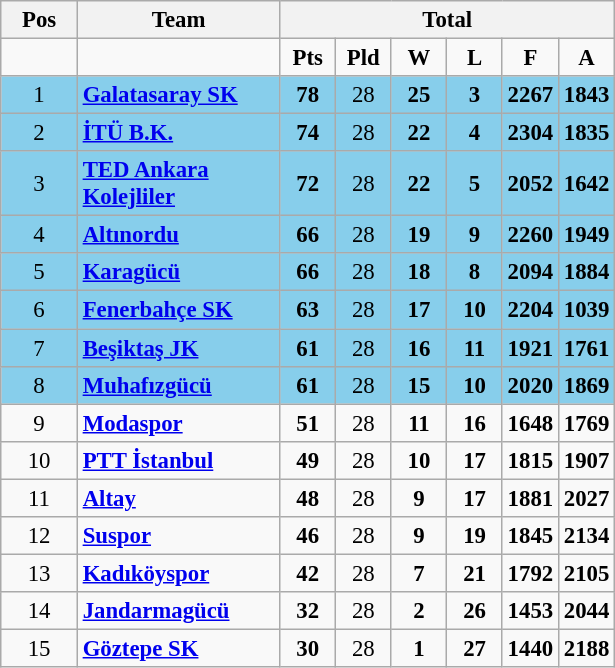<table class="wikitable" style="text-align: center; font-size:95%">
<tr>
<th width="44">Pos</th>
<th width="128">Team</th>
<th colspan=7>Total</th>
</tr>
<tr>
<td></td>
<td></td>
<td width="30"><strong>Pts</strong></td>
<td width="30"><strong>Pld</strong></td>
<td width="30"><strong>W</strong></td>
<td width="30"><strong>L</strong></td>
<td width="30"><strong>F</strong></td>
<td width="30"><strong>A</strong></td>
</tr>
<tr bgcolor="87ceeb">
<td>1</td>
<td align="left"><strong><a href='#'>Galatasaray SK</a></strong></td>
<td><strong>78</strong></td>
<td>28</td>
<td><strong>25</strong></td>
<td><strong>3</strong></td>
<td><strong>2267</strong></td>
<td><strong>1843</strong></td>
</tr>
<tr bgcolor="87ceeb">
<td>2</td>
<td align="left"><strong><a href='#'>İTÜ B.K.</a></strong></td>
<td><strong>74</strong></td>
<td>28</td>
<td><strong>22</strong></td>
<td><strong>4</strong></td>
<td><strong>2304</strong></td>
<td><strong>1835</strong></td>
</tr>
<tr bgcolor="87ceeb">
<td>3</td>
<td align="left"><strong><a href='#'>TED Ankara Kolejliler</a></strong></td>
<td><strong>72</strong></td>
<td>28</td>
<td><strong>22</strong></td>
<td><strong>5</strong></td>
<td><strong>2052</strong></td>
<td><strong>1642</strong></td>
</tr>
<tr bgcolor="87ceeb">
<td>4</td>
<td align="left"><strong><a href='#'>Altınordu</a></strong></td>
<td><strong>66</strong></td>
<td>28</td>
<td><strong>19</strong></td>
<td><strong>9</strong></td>
<td><strong>2260</strong></td>
<td><strong>1949</strong></td>
</tr>
<tr bgcolor="87ceeb">
<td>5</td>
<td align="left"><strong><a href='#'>Karagücü</a></strong></td>
<td><strong>66</strong></td>
<td>28</td>
<td><strong>18</strong></td>
<td><strong>8</strong></td>
<td><strong>2094</strong></td>
<td><strong>1884</strong></td>
</tr>
<tr bgcolor="87ceeb">
<td>6</td>
<td align="left"><strong><a href='#'>Fenerbahçe SK</a></strong></td>
<td><strong>63</strong></td>
<td>28</td>
<td><strong>17</strong></td>
<td><strong>10</strong></td>
<td><strong>2204</strong></td>
<td><strong>1039</strong></td>
</tr>
<tr bgcolor="87ceeb">
<td>7</td>
<td align="left"><strong><a href='#'>Beşiktaş JK</a></strong></td>
<td><strong>61</strong></td>
<td>28</td>
<td><strong>16</strong></td>
<td><strong>11</strong></td>
<td><strong>1921</strong></td>
<td><strong>1761</strong></td>
</tr>
<tr bgcolor="87ceeb">
<td>8</td>
<td align="left"><strong><a href='#'>Muhafızgücü</a></strong></td>
<td><strong>61</strong></td>
<td>28</td>
<td><strong>15</strong></td>
<td><strong>10</strong></td>
<td><strong>2020</strong></td>
<td><strong>1869</strong></td>
</tr>
<tr>
<td>9</td>
<td align="left"><strong><a href='#'>Modaspor</a></strong></td>
<td><strong>51</strong></td>
<td>28</td>
<td><strong>11</strong></td>
<td><strong>16</strong></td>
<td><strong>1648</strong></td>
<td><strong>1769</strong></td>
</tr>
<tr>
<td>10</td>
<td align="left"><strong><a href='#'>PTT İstanbul</a></strong></td>
<td><strong>49</strong></td>
<td>28</td>
<td><strong>10</strong></td>
<td><strong>17</strong></td>
<td><strong>1815</strong></td>
<td><strong>1907</strong></td>
</tr>
<tr>
<td>11</td>
<td align="left"><strong><a href='#'>Altay</a></strong></td>
<td><strong>48</strong></td>
<td>28</td>
<td><strong>9</strong></td>
<td><strong>17</strong></td>
<td><strong>1881</strong></td>
<td><strong>2027</strong></td>
</tr>
<tr>
<td>12</td>
<td align="left"><strong><a href='#'>Suspor</a></strong></td>
<td><strong>46</strong></td>
<td>28</td>
<td><strong>9</strong></td>
<td><strong>19</strong></td>
<td><strong>1845</strong></td>
<td><strong>2134</strong></td>
</tr>
<tr>
<td>13</td>
<td align="left"><strong><a href='#'>Kadıköyspor</a></strong></td>
<td><strong>42</strong></td>
<td>28</td>
<td><strong>7</strong></td>
<td><strong>21</strong></td>
<td><strong>1792</strong></td>
<td><strong>2105</strong></td>
</tr>
<tr>
<td>14</td>
<td align="left"><strong><a href='#'>Jandarmagücü</a></strong></td>
<td><strong>32</strong></td>
<td>28</td>
<td><strong>2</strong></td>
<td><strong>26</strong></td>
<td><strong>1453</strong></td>
<td><strong>2044</strong></td>
</tr>
<tr>
<td>15</td>
<td align="left"><strong><a href='#'>Göztepe SK</a></strong></td>
<td><strong>30</strong></td>
<td>28</td>
<td><strong>1</strong></td>
<td><strong>27</strong></td>
<td><strong>1440</strong></td>
<td><strong>2188</strong></td>
</tr>
</table>
